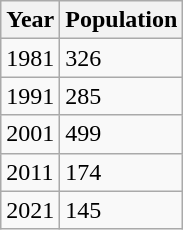<table class="wikitable">
<tr>
<th>Year</th>
<th>Population</th>
</tr>
<tr>
<td>1981</td>
<td>326</td>
</tr>
<tr>
<td>1991</td>
<td>285</td>
</tr>
<tr>
<td>2001</td>
<td>499</td>
</tr>
<tr>
<td>2011</td>
<td>174</td>
</tr>
<tr>
<td>2021</td>
<td>145</td>
</tr>
</table>
